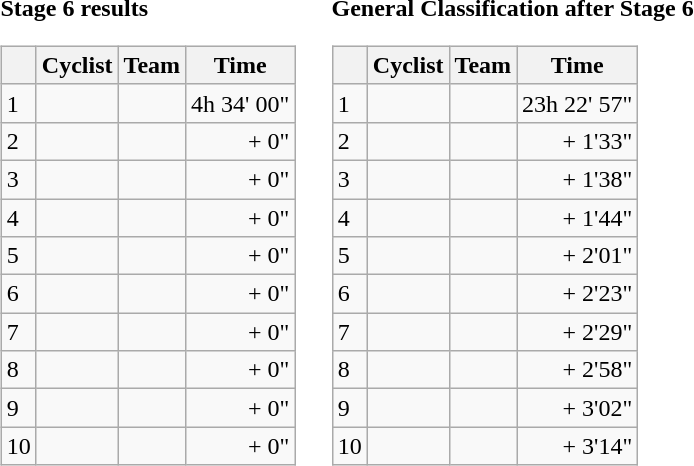<table>
<tr>
<td><strong>Stage 6 results</strong><br><table class="wikitable">
<tr>
<th></th>
<th>Cyclist</th>
<th>Team</th>
<th>Time</th>
</tr>
<tr>
<td>1</td>
<td></td>
<td></td>
<td style="text-align:right;">4h 34' 00"</td>
</tr>
<tr>
<td>2</td>
<td> </td>
<td></td>
<td style="text-align:right;">+ 0"</td>
</tr>
<tr>
<td>3</td>
<td></td>
<td></td>
<td style="text-align:right;">+ 0"</td>
</tr>
<tr>
<td>4</td>
<td></td>
<td></td>
<td style="text-align:right;">+ 0"</td>
</tr>
<tr>
<td>5</td>
<td></td>
<td></td>
<td style="text-align:right;">+ 0"</td>
</tr>
<tr>
<td>6</td>
<td></td>
<td></td>
<td style="text-align:right;">+ 0"</td>
</tr>
<tr>
<td>7</td>
<td></td>
<td></td>
<td style="text-align:right;">+ 0"</td>
</tr>
<tr>
<td>8</td>
<td></td>
<td></td>
<td style="text-align:right;">+ 0"</td>
</tr>
<tr>
<td>9</td>
<td></td>
<td></td>
<td style="text-align:right;">+ 0"</td>
</tr>
<tr>
<td>10</td>
<td></td>
<td></td>
<td style="text-align:right;">+ 0"</td>
</tr>
</table>
</td>
<td></td>
<td><strong>General Classification after Stage 6</strong><br><table class="wikitable">
<tr>
<th></th>
<th>Cyclist</th>
<th>Team</th>
<th>Time</th>
</tr>
<tr>
<td>1</td>
<td><s> </s></td>
<td></td>
<td style="text-align:right;">23h 22' 57"</td>
</tr>
<tr>
<td>2</td>
<td></td>
<td></td>
<td style="text-align:right;">+ 1'33"</td>
</tr>
<tr>
<td>3</td>
<td></td>
<td></td>
<td style="text-align:right;">+ 1'38"</td>
</tr>
<tr>
<td>4</td>
<td></td>
<td></td>
<td style="text-align:right;">+ 1'44"</td>
</tr>
<tr>
<td>5</td>
<td></td>
<td></td>
<td style="text-align:right;">+ 2'01"</td>
</tr>
<tr>
<td>6</td>
<td></td>
<td></td>
<td style="text-align:right;">+ 2'23"</td>
</tr>
<tr>
<td>7</td>
<td></td>
<td></td>
<td style="text-align:right;">+ 2'29"</td>
</tr>
<tr>
<td>8</td>
<td></td>
<td></td>
<td style="text-align:right;">+ 2'58"</td>
</tr>
<tr>
<td>9</td>
<td></td>
<td></td>
<td style="text-align:right;">+ 3'02"</td>
</tr>
<tr>
<td>10</td>
<td></td>
<td></td>
<td style="text-align:right;">+ 3'14"</td>
</tr>
</table>
</td>
</tr>
</table>
